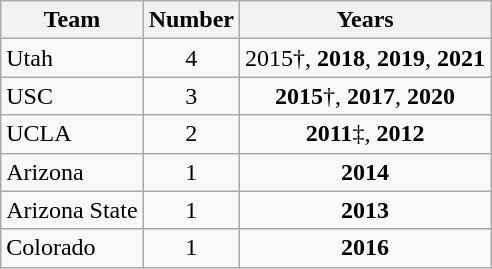<table class="wikitable sortable">
<tr>
<th>Team</th>
<th>Number</th>
<th>Years</th>
</tr>
<tr>
<td>Utah</td>
<td style="text-align: center;">4</td>
<td style="text-align: center;">2015†, <strong>2018</strong>, <strong>2019</strong>, <strong>2021</strong></td>
</tr>
<tr>
<td>USC</td>
<td style="text-align: center;">3</td>
<td style="text-align: center;"><strong>2015</strong>†, <strong>2017</strong>, <strong>2020</strong></td>
</tr>
<tr>
<td>UCLA</td>
<td style="text-align: center;">2</td>
<td style="text-align: center;"><strong>2011</strong>‡, <strong>2012</strong></td>
</tr>
<tr>
<td>Arizona</td>
<td style="text-align: center;">1</td>
<td style="text-align: center;"><strong>2014</strong></td>
</tr>
<tr>
<td>Arizona State</td>
<td style="text-align: center;">1</td>
<td style="text-align: center;"><strong>2013</strong></td>
</tr>
<tr>
<td>Colorado</td>
<td style="text-align: center;">1</td>
<td style="text-align: center;"><strong>2016</strong></td>
</tr>
</table>
